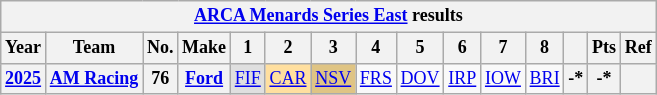<table class="wikitable" style="text-align:center; font-size:75%">
<tr>
<th colspan=21><a href='#'>ARCA Menards Series East</a> results</th>
</tr>
<tr>
<th>Year</th>
<th>Team</th>
<th>No.</th>
<th>Make</th>
<th>1</th>
<th>2</th>
<th>3</th>
<th>4</th>
<th>5</th>
<th>6</th>
<th>7</th>
<th>8</th>
<th></th>
<th>Pts</th>
<th>Ref</th>
</tr>
<tr>
<th><a href='#'>2025</a></th>
<th><a href='#'>AM Racing</a></th>
<th>76</th>
<th><a href='#'>Ford</a></th>
<td style="background:#DFDFDF;"><a href='#'>FIF</a><br></td>
<td style="background:#FFDF9F;"><a href='#'>CAR</a><br></td>
<td style="background:#DFC484;"><a href='#'>NSV</a><br></td>
<td><a href='#'>FRS</a></td>
<td><a href='#'>DOV</a></td>
<td><a href='#'>IRP</a></td>
<td><a href='#'>IOW</a></td>
<td><a href='#'>BRI</a></td>
<th>-*</th>
<th>-*</th>
<th></th>
</tr>
</table>
